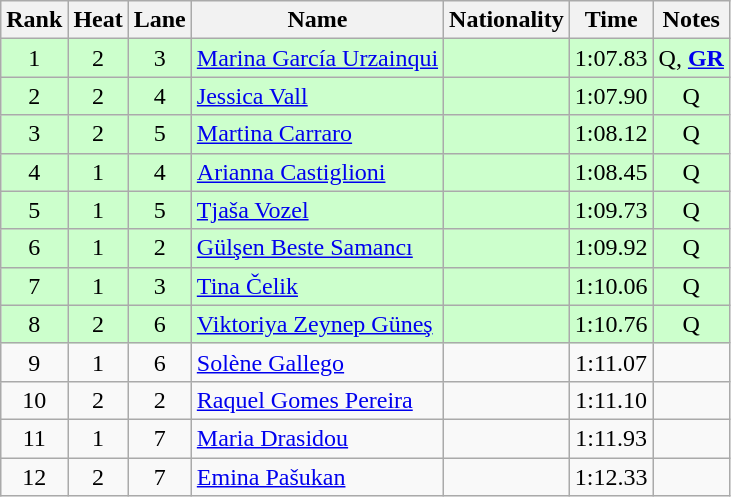<table class="wikitable sortable" style="text-align:center">
<tr>
<th>Rank</th>
<th>Heat</th>
<th>Lane</th>
<th>Name</th>
<th>Nationality</th>
<th>Time</th>
<th>Notes</th>
</tr>
<tr bgcolor="ccffcc">
<td>1</td>
<td>2</td>
<td>3</td>
<td align="left"><a href='#'>Marina García Urzainqui</a></td>
<td align="left"></td>
<td>1:07.83</td>
<td>Q, <strong><a href='#'>GR</a></strong></td>
</tr>
<tr bgcolor="ccffcc">
<td>2</td>
<td>2</td>
<td>4</td>
<td align="left"><a href='#'>Jessica Vall</a></td>
<td align="left"></td>
<td>1:07.90</td>
<td>Q</td>
</tr>
<tr bgcolor="ccffcc">
<td>3</td>
<td>2</td>
<td>5</td>
<td align="left"><a href='#'>Martina Carraro</a></td>
<td align="left"></td>
<td>1:08.12</td>
<td>Q</td>
</tr>
<tr bgcolor="ccffcc">
<td>4</td>
<td>1</td>
<td>4</td>
<td align="left"><a href='#'>Arianna Castiglioni</a></td>
<td align="left"></td>
<td>1:08.45</td>
<td>Q</td>
</tr>
<tr bgcolor="ccffcc">
<td>5</td>
<td>1</td>
<td>5</td>
<td align="left"><a href='#'>Tjaša Vozel</a></td>
<td align="left"></td>
<td>1:09.73</td>
<td>Q</td>
</tr>
<tr bgcolor="ccffcc">
<td>6</td>
<td>1</td>
<td>2</td>
<td align="left"><a href='#'>Gülşen Beste Samancı</a></td>
<td align="left"></td>
<td>1:09.92</td>
<td>Q</td>
</tr>
<tr bgcolor="ccffcc">
<td>7</td>
<td>1</td>
<td>3</td>
<td align="left"><a href='#'>Tina Čelik</a></td>
<td align="left"></td>
<td>1:10.06</td>
<td>Q</td>
</tr>
<tr bgcolor="ccffcc">
<td>8</td>
<td>2</td>
<td>6</td>
<td align="left"><a href='#'>Viktoriya Zeynep Güneş</a></td>
<td align="left"></td>
<td>1:10.76</td>
<td>Q</td>
</tr>
<tr>
<td>9</td>
<td>1</td>
<td>6</td>
<td align="left"><a href='#'>Solène Gallego</a></td>
<td align="left"></td>
<td>1:11.07</td>
<td></td>
</tr>
<tr>
<td>10</td>
<td>2</td>
<td>2</td>
<td align="left"><a href='#'>Raquel Gomes Pereira</a></td>
<td align="left"></td>
<td>1:11.10</td>
<td></td>
</tr>
<tr>
<td>11</td>
<td>1</td>
<td>7</td>
<td align="left"><a href='#'>Maria Drasidou</a></td>
<td align="left"></td>
<td>1:11.93</td>
<td></td>
</tr>
<tr>
<td>12</td>
<td>2</td>
<td>7</td>
<td align="left"><a href='#'>Emina Pašukan</a></td>
<td align="left"></td>
<td>1:12.33</td>
<td></td>
</tr>
</table>
